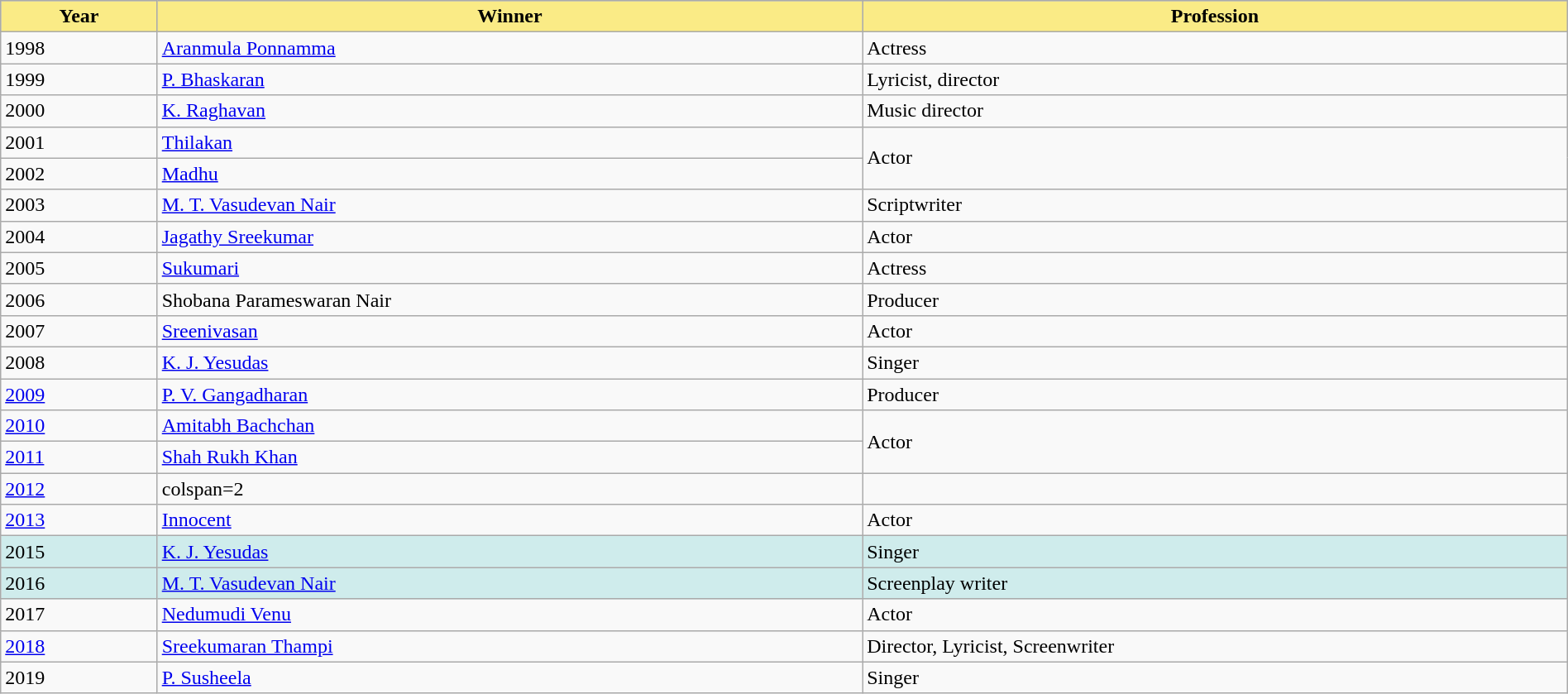<table class="wikitable" style="width:100%">
<tr bgcolor="#bebebe">
<th width="10%" style="background:#FAEB86">Year</th>
<th width="45%" style="background:#FAEB86">Winner</th>
<th width="45%" style="background:#FAEB86">Profession</th>
</tr>
<tr>
<td>1998</td>
<td><a href='#'>Aranmula Ponnamma</a></td>
<td>Actress</td>
</tr>
<tr>
<td>1999</td>
<td><a href='#'>P. Bhaskaran</a></td>
<td>Lyricist, director</td>
</tr>
<tr>
<td>2000</td>
<td><a href='#'>K. Raghavan</a></td>
<td>Music director</td>
</tr>
<tr>
<td>2001</td>
<td><a href='#'>Thilakan</a></td>
<td rowspan="2">Actor</td>
</tr>
<tr>
<td>2002</td>
<td><a href='#'>Madhu</a></td>
</tr>
<tr>
<td>2003</td>
<td><a href='#'>M. T. Vasudevan Nair</a></td>
<td>Scriptwriter</td>
</tr>
<tr>
<td>2004</td>
<td><a href='#'>Jagathy Sreekumar</a></td>
<td>Actor</td>
</tr>
<tr>
<td>2005</td>
<td><a href='#'>Sukumari</a></td>
<td>Actress</td>
</tr>
<tr>
<td>2006</td>
<td>Shobana Parameswaran Nair</td>
<td>Producer</td>
</tr>
<tr>
<td>2007</td>
<td><a href='#'>Sreenivasan</a></td>
<td>Actor</td>
</tr>
<tr>
<td>2008</td>
<td><a href='#'>K. J. Yesudas</a></td>
<td>Singer</td>
</tr>
<tr>
<td><a href='#'>2009</a></td>
<td><a href='#'>P. V. Gangadharan</a></td>
<td>Producer</td>
</tr>
<tr>
<td><a href='#'>2010</a></td>
<td><a href='#'>Amitabh Bachchan</a></td>
<td rowspan="2">Actor</td>
</tr>
<tr>
<td><a href='#'>2011</a></td>
<td><a href='#'>Shah Rukh Khan</a></td>
</tr>
<tr>
<td><a href='#'>2012</a></td>
<td>colspan=2 </td>
</tr>
<tr>
<td><a href='#'>2013</a></td>
<td><a href='#'>Innocent</a></td>
<td>Actor</td>
</tr>
<tr bgcolor="#cfecec">
<td>2015</td>
<td><a href='#'>K. J. Yesudas</a></td>
<td>Singer</td>
</tr>
<tr bgcolor="#cfecec">
<td>2016</td>
<td><a href='#'>M. T. Vasudevan Nair</a></td>
<td>Screenplay writer</td>
</tr>
<tr>
<td>2017</td>
<td><a href='#'>Nedumudi Venu</a></td>
<td>Actor</td>
</tr>
<tr>
<td><a href='#'>2018</a></td>
<td><a href='#'>Sreekumaran Thampi</a></td>
<td>Director, Lyricist, Screenwriter</td>
</tr>
<tr>
<td>2019</td>
<td><a href='#'>P. Susheela</a></td>
<td>Singer</td>
</tr>
</table>
